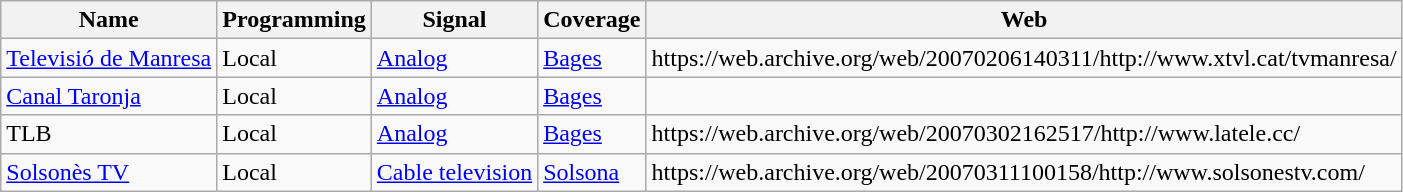<table class="wikitable">
<tr>
<th>Name</th>
<th>Programming</th>
<th>Signal</th>
<th>Coverage</th>
<th>Web</th>
</tr>
<tr>
<td><a href='#'>Televisió de Manresa</a></td>
<td>Local</td>
<td><a href='#'>Analog</a></td>
<td><a href='#'>Bages</a></td>
<td>https://web.archive.org/web/20070206140311/http://www.xtvl.cat/tvmanresa/</td>
</tr>
<tr>
<td><a href='#'>Canal Taronja</a></td>
<td>Local</td>
<td><a href='#'>Analog</a></td>
<td><a href='#'>Bages</a></td>
<td></td>
</tr>
<tr>
<td>TLB</td>
<td>Local</td>
<td><a href='#'>Analog</a></td>
<td><a href='#'>Bages</a></td>
<td>https://web.archive.org/web/20070302162517/http://www.latele.cc/</td>
</tr>
<tr>
<td><a href='#'>Solsonès TV</a></td>
<td>Local</td>
<td><a href='#'>Cable television</a></td>
<td><a href='#'>Solsona</a></td>
<td>https://web.archive.org/web/20070311100158/http://www.solsonestv.com/</td>
</tr>
</table>
